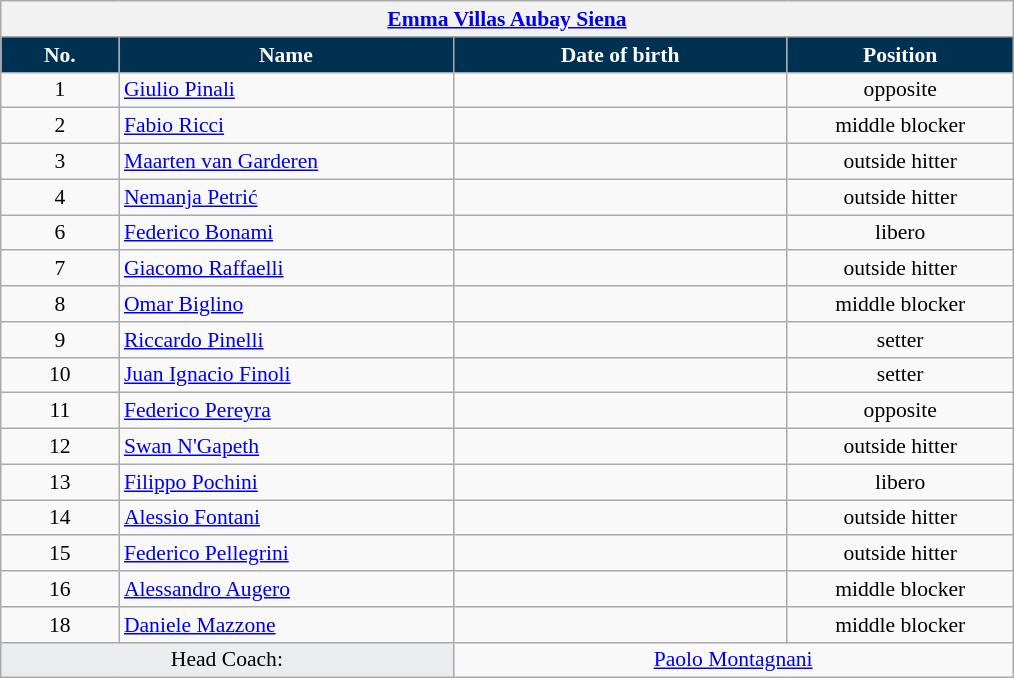<table class="wikitable collapsible collapsed" style="font-size:90%; text-align:center;">
<tr>
<th colspan=5 style="width:30em"><a href='#'>Emma Villas Aubay Siena</a></th>
</tr>
<tr>
<th style="width:5em; color:#FFFFFF; background-color:#003153">No.</th>
<th style="width:15em; color:#FFFFFF; background-color:#003153">Name</th>
<th style="width:15em; color:#FFFFFF; background-color:#003153">Date of birth</th>
<th style="width:10em; color:#FFFFFF; background-color:#003153">Position</th>
</tr>
<tr>
<td>1</td>
<td align=left> <a href='#'>Giulio Pinali</a></td>
<td align=right></td>
<td>opposite</td>
</tr>
<tr>
<td>2</td>
<td align=left> <a href='#'>Fabio Ricci</a></td>
<td align=right></td>
<td>middle blocker</td>
</tr>
<tr>
<td>3</td>
<td align=left> <a href='#'>Maarten van Garderen</a></td>
<td align=right></td>
<td>outside hitter</td>
</tr>
<tr>
<td>4</td>
<td align=left> <a href='#'>Nemanja Petrić</a></td>
<td align=right></td>
<td>outside hitter</td>
</tr>
<tr>
<td>6</td>
<td align=left> <a href='#'>Federico Bonami</a></td>
<td align=right></td>
<td>libero</td>
</tr>
<tr>
<td>7</td>
<td align=left> <a href='#'>Giacomo Raffaelli</a></td>
<td align=right></td>
<td>outside hitter</td>
</tr>
<tr>
<td>8</td>
<td align=left> <a href='#'>Omar Biglino</a></td>
<td align=right></td>
<td>middle blocker</td>
</tr>
<tr>
<td>9</td>
<td align=left> <a href='#'>Riccardo Pinelli</a></td>
<td align=right></td>
<td>setter</td>
</tr>
<tr>
<td>10</td>
<td align=left> <a href='#'>Juan Ignacio Finoli</a></td>
<td align=right></td>
<td>setter</td>
</tr>
<tr>
<td>11</td>
<td align=left> <a href='#'>Federico Pereyra</a></td>
<td align=right></td>
<td>opposite</td>
</tr>
<tr>
<td>12</td>
<td align=left> <a href='#'>Swan N'Gapeth</a></td>
<td align=right></td>
<td>outside hitter</td>
</tr>
<tr>
<td>13</td>
<td align=left> <a href='#'>Filippo Pochini</a></td>
<td align=right></td>
<td>libero</td>
</tr>
<tr>
<td>14</td>
<td align=left> <a href='#'>Alessio Fontani</a></td>
<td align=right></td>
<td>outside hitter</td>
</tr>
<tr>
<td>15</td>
<td align=left> <a href='#'>Federico Pellegrini</a></td>
<td align=right></td>
<td>outside hitter</td>
</tr>
<tr>
<td>16</td>
<td align=left> <a href='#'>Alessandro Augero</a></td>
<td align=right></td>
<td>middle blocker</td>
</tr>
<tr>
<td>18</td>
<td align=left> <a href='#'>Daniele Mazzone</a></td>
<td align=right></td>
<td>middle blocker</td>
</tr>
<tr class="sortbottom">
<td colspan=2 style="background:#EAECF0">Head Coach:</td>
<td colspan=2> <a href='#'>Paolo Montagnani</a></td>
</tr>
</table>
